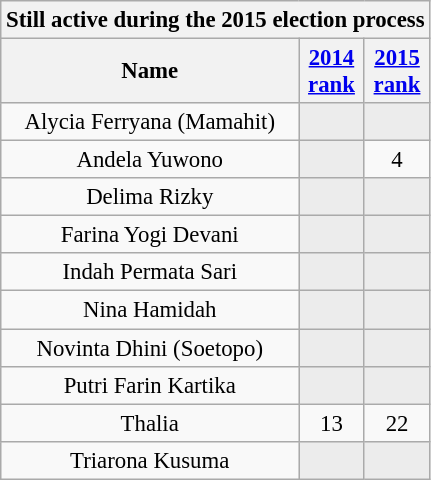<table class="wikitable sortable" style="font-size:95%; text-align:center;">
<tr>
<th colspan=5>Still active during the 2015 election process</th>
</tr>
<tr>
<th>Name</th>
<th><a href='#'>2014<br>rank</a></th>
<th><a href='#'>2015<br>rank</a></th>
</tr>
<tr>
<td>Alycia Ferryana (Mamahit)</td>
<td style="background:#ececec; text-align:center; color:gray;"></td>
<td style="background:#ececec; text-align:center; color:gray;"></td>
</tr>
<tr>
<td>Andela Yuwono</td>
<td style="background:#ececec; text-align:center; color:gray;"></td>
<td>4</td>
</tr>
<tr>
<td>Delima Rizky</td>
<td style="background:#ececec; text-align:center; color:gray;"></td>
<td style="background:#ececec; text-align:center; color:gray;"></td>
</tr>
<tr>
<td>Farina Yogi Devani</td>
<td style="background:#ececec; text-align:center; color:gray;"></td>
<td style="background:#ececec; text-align:center; color:gray;"></td>
</tr>
<tr>
<td>Indah Permata Sari</td>
<td style="background:#ececec; text-align:center; color:gray;"></td>
<td style="background:#ececec; text-align:center; color:gray;"></td>
</tr>
<tr>
<td>Nina Hamidah</td>
<td style="background:#ececec; text-align:center; color:gray;"></td>
<td style="background:#ececec; text-align:center; color:gray;"></td>
</tr>
<tr>
<td>Novinta Dhini (Soetopo)</td>
<td style="background:#ececec; text-align:center; color:gray;"></td>
<td style="background:#ececec; text-align:center; color:gray;"></td>
</tr>
<tr>
<td>Putri Farin Kartika</td>
<td style="background:#ececec; text-align:center; color:gray;"></td>
<td style="background:#ececec; text-align:center; color:gray;"></td>
</tr>
<tr>
<td>Thalia</td>
<td>13</td>
<td>22</td>
</tr>
<tr>
<td>Triarona Kusuma</td>
<td style="background:#ececec; text-align:center; color:gray;"></td>
<td style="background:#ececec; text-align:center; color:gray;"></td>
</tr>
</table>
